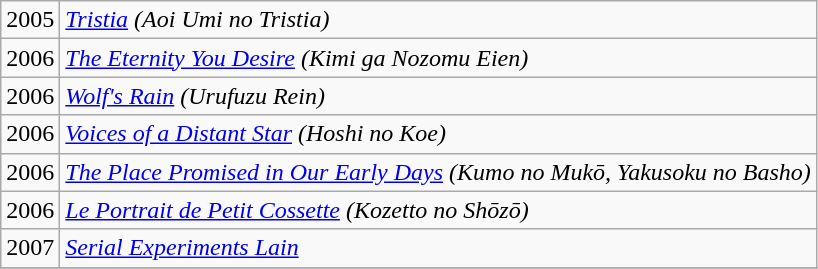<table class="wikitable">
<tr>
<td>2005</td>
<td><em><a href='#'>Tristia</a> (Aoi Umi no Tristia)</em></td>
</tr>
<tr>
<td>2006</td>
<td><em><a href='#'>The Eternity You Desire</a> (Kimi ga Nozomu Eien)</em></td>
</tr>
<tr>
<td>2006</td>
<td><em><a href='#'>Wolf's Rain</a> (Urufuzu Rein)</em></td>
</tr>
<tr>
<td>2006</td>
<td><em><a href='#'>Voices of a Distant Star</a> (Hoshi no Koe)</em></td>
</tr>
<tr>
<td>2006</td>
<td><em><a href='#'>The Place Promised in Our Early Days</a> (Kumo no Mukō, Yakusoku no Basho)</em></td>
</tr>
<tr>
<td>2006</td>
<td><em><a href='#'>Le Portrait de Petit Cossette</a> (Kozetto no Shōzō)</em></td>
</tr>
<tr>
<td>2007</td>
<td><em><a href='#'>Serial Experiments Lain</a></em></td>
</tr>
<tr>
</tr>
</table>
